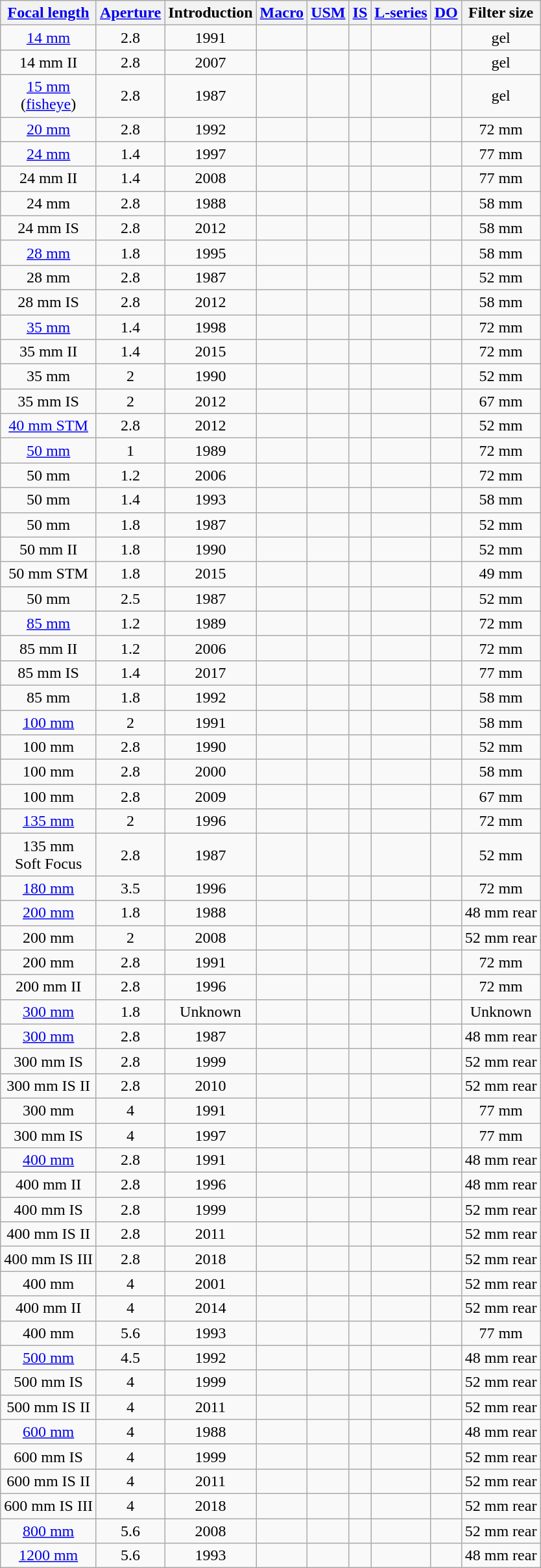<table class="wikitable sortable" style="text-align:center">
<tr ">
<th><a href='#'>Focal length</a></th>
<th><a href='#'>Aperture</a></th>
<th>Introduction</th>
<th><a href='#'>Macro</a></th>
<th><a href='#'>USM</a></th>
<th><a href='#'>IS</a></th>
<th><a href='#'>L-series</a></th>
<th><a href='#'>DO</a></th>
<th>Filter size</th>
</tr>
<tr>
<td><a href='#'>14 mm</a></td>
<td>2.8</td>
<td>1991</td>
<td></td>
<td></td>
<td></td>
<td></td>
<td></td>
<td>gel</td>
</tr>
<tr>
<td>14 mm II</td>
<td>2.8</td>
<td>2007</td>
<td></td>
<td></td>
<td></td>
<td></td>
<td></td>
<td>gel</td>
</tr>
<tr>
<td><a href='#'>15 mm</a> <br>(<a href='#'>fisheye</a>)</td>
<td>2.8</td>
<td>1987</td>
<td></td>
<td></td>
<td></td>
<td></td>
<td></td>
<td>gel</td>
</tr>
<tr>
<td><a href='#'>20 mm</a></td>
<td>2.8</td>
<td>1992</td>
<td></td>
<td></td>
<td></td>
<td></td>
<td></td>
<td>72 mm</td>
</tr>
<tr>
<td><a href='#'>24 mm</a></td>
<td>1.4</td>
<td>1997</td>
<td></td>
<td></td>
<td></td>
<td></td>
<td></td>
<td>77 mm</td>
</tr>
<tr>
<td>24 mm II</td>
<td>1.4</td>
<td>2008</td>
<td></td>
<td></td>
<td></td>
<td></td>
<td></td>
<td>77 mm</td>
</tr>
<tr>
<td>24 mm</td>
<td>2.8</td>
<td>1988</td>
<td></td>
<td></td>
<td></td>
<td></td>
<td></td>
<td>58 mm</td>
</tr>
<tr>
<td>24 mm IS</td>
<td>2.8</td>
<td>2012</td>
<td></td>
<td></td>
<td></td>
<td></td>
<td></td>
<td>58 mm</td>
</tr>
<tr>
<td><a href='#'>28 mm</a></td>
<td>1.8</td>
<td>1995</td>
<td></td>
<td></td>
<td></td>
<td></td>
<td></td>
<td>58 mm</td>
</tr>
<tr>
<td>28 mm</td>
<td>2.8</td>
<td>1987</td>
<td></td>
<td></td>
<td></td>
<td></td>
<td></td>
<td>52 mm</td>
</tr>
<tr>
<td>28 mm IS</td>
<td>2.8</td>
<td>2012</td>
<td></td>
<td></td>
<td></td>
<td></td>
<td></td>
<td>58 mm</td>
</tr>
<tr>
<td><a href='#'>35 mm</a></td>
<td>1.4</td>
<td>1998</td>
<td></td>
<td></td>
<td></td>
<td></td>
<td></td>
<td>72 mm</td>
</tr>
<tr>
<td>35 mm II</td>
<td>1.4</td>
<td>2015</td>
<td></td>
<td></td>
<td></td>
<td></td>
<td></td>
<td>72 mm</td>
</tr>
<tr>
<td>35 mm</td>
<td>2</td>
<td>1990</td>
<td></td>
<td></td>
<td></td>
<td></td>
<td></td>
<td>52 mm</td>
</tr>
<tr>
<td>35 mm IS</td>
<td>2</td>
<td>2012</td>
<td></td>
<td></td>
<td></td>
<td></td>
<td></td>
<td>67 mm</td>
</tr>
<tr>
<td><a href='#'>40 mm STM</a></td>
<td>2.8</td>
<td>2012</td>
<td></td>
<td></td>
<td></td>
<td></td>
<td></td>
<td>52 mm</td>
</tr>
<tr>
<td><a href='#'>50 mm</a></td>
<td>1</td>
<td>1989</td>
<td></td>
<td></td>
<td></td>
<td></td>
<td></td>
<td>72 mm</td>
</tr>
<tr>
<td>50 mm</td>
<td>1.2</td>
<td>2006</td>
<td></td>
<td></td>
<td></td>
<td></td>
<td></td>
<td>72 mm</td>
</tr>
<tr>
<td>50 mm</td>
<td>1.4</td>
<td>1993</td>
<td></td>
<td></td>
<td></td>
<td></td>
<td></td>
<td>58 mm</td>
</tr>
<tr>
<td>50 mm</td>
<td>1.8</td>
<td>1987</td>
<td></td>
<td></td>
<td></td>
<td></td>
<td></td>
<td>52 mm</td>
</tr>
<tr>
<td>50 mm II</td>
<td>1.8</td>
<td>1990</td>
<td></td>
<td></td>
<td></td>
<td></td>
<td></td>
<td>52 mm</td>
</tr>
<tr>
<td>50 mm STM</td>
<td>1.8</td>
<td>2015</td>
<td></td>
<td></td>
<td></td>
<td></td>
<td></td>
<td>49 mm</td>
</tr>
<tr>
<td>50 mm</td>
<td>2.5</td>
<td>1987</td>
<td></td>
<td></td>
<td></td>
<td></td>
<td></td>
<td>52 mm</td>
</tr>
<tr>
<td><a href='#'>85 mm</a></td>
<td>1.2</td>
<td>1989</td>
<td></td>
<td></td>
<td></td>
<td></td>
<td></td>
<td>72 mm</td>
</tr>
<tr>
<td>85 mm II</td>
<td>1.2</td>
<td>2006</td>
<td></td>
<td></td>
<td></td>
<td></td>
<td></td>
<td>72 mm</td>
</tr>
<tr>
<td>85 mm IS</td>
<td>1.4</td>
<td>2017</td>
<td></td>
<td></td>
<td></td>
<td></td>
<td></td>
<td>77 mm</td>
</tr>
<tr>
<td>85 mm</td>
<td>1.8</td>
<td>1992</td>
<td></td>
<td></td>
<td></td>
<td></td>
<td></td>
<td>58 mm</td>
</tr>
<tr>
<td><a href='#'>100 mm</a></td>
<td>2</td>
<td>1991</td>
<td></td>
<td></td>
<td></td>
<td></td>
<td></td>
<td>58 mm</td>
</tr>
<tr>
<td>100 mm</td>
<td>2.8</td>
<td>1990</td>
<td></td>
<td></td>
<td></td>
<td></td>
<td></td>
<td>52 mm</td>
</tr>
<tr>
<td>100 mm</td>
<td>2.8</td>
<td>2000</td>
<td></td>
<td></td>
<td></td>
<td></td>
<td></td>
<td>58 mm</td>
</tr>
<tr>
<td>100 mm</td>
<td>2.8</td>
<td>2009</td>
<td></td>
<td></td>
<td></td>
<td></td>
<td></td>
<td>67 mm</td>
</tr>
<tr>
<td><a href='#'>135 mm</a></td>
<td>2</td>
<td>1996</td>
<td></td>
<td></td>
<td></td>
<td></td>
<td></td>
<td>72 mm</td>
</tr>
<tr>
<td>135 mm <br>Soft Focus</td>
<td>2.8</td>
<td>1987</td>
<td></td>
<td></td>
<td></td>
<td></td>
<td></td>
<td>52 mm</td>
</tr>
<tr>
<td><a href='#'>180 mm</a></td>
<td>3.5</td>
<td>1996</td>
<td></td>
<td></td>
<td></td>
<td></td>
<td></td>
<td>72 mm</td>
</tr>
<tr>
<td><a href='#'>200 mm</a></td>
<td>1.8</td>
<td>1988</td>
<td></td>
<td></td>
<td></td>
<td></td>
<td></td>
<td>48 mm rear</td>
</tr>
<tr>
<td>200 mm</td>
<td>2</td>
<td>2008</td>
<td></td>
<td></td>
<td></td>
<td></td>
<td></td>
<td>52 mm rear</td>
</tr>
<tr>
<td>200 mm</td>
<td>2.8</td>
<td>1991</td>
<td></td>
<td></td>
<td></td>
<td></td>
<td></td>
<td>72 mm</td>
</tr>
<tr>
<td>200 mm II</td>
<td>2.8</td>
<td>1996</td>
<td></td>
<td></td>
<td></td>
<td></td>
<td></td>
<td>72 mm</td>
</tr>
<tr>
<td><a href='#'>300 mm</a></td>
<td>1.8</td>
<td>Unknown</td>
<td></td>
<td></td>
<td></td>
<td></td>
<td></td>
<td>Unknown</td>
</tr>
<tr>
<td><a href='#'>300 mm</a></td>
<td>2.8</td>
<td>1987</td>
<td></td>
<td></td>
<td></td>
<td></td>
<td></td>
<td>48 mm rear</td>
</tr>
<tr>
<td>300 mm IS</td>
<td>2.8</td>
<td>1999</td>
<td></td>
<td></td>
<td></td>
<td></td>
<td></td>
<td>52 mm rear</td>
</tr>
<tr>
<td>300 mm IS II</td>
<td>2.8</td>
<td>2010</td>
<td></td>
<td></td>
<td></td>
<td></td>
<td></td>
<td>52 mm rear</td>
</tr>
<tr>
<td>300 mm</td>
<td>4</td>
<td>1991</td>
<td></td>
<td></td>
<td></td>
<td></td>
<td></td>
<td>77 mm</td>
</tr>
<tr>
<td>300 mm IS</td>
<td>4</td>
<td>1997</td>
<td></td>
<td></td>
<td></td>
<td></td>
<td></td>
<td>77 mm</td>
</tr>
<tr>
<td><a href='#'>400 mm</a></td>
<td>2.8</td>
<td>1991</td>
<td></td>
<td></td>
<td></td>
<td></td>
<td></td>
<td>48 mm rear</td>
</tr>
<tr>
<td>400 mm II</td>
<td>2.8</td>
<td>1996</td>
<td></td>
<td></td>
<td></td>
<td></td>
<td></td>
<td>48 mm rear</td>
</tr>
<tr>
<td>400 mm IS</td>
<td>2.8</td>
<td>1999</td>
<td></td>
<td></td>
<td></td>
<td></td>
<td></td>
<td>52 mm rear</td>
</tr>
<tr>
<td>400 mm IS II</td>
<td>2.8</td>
<td>2011</td>
<td></td>
<td></td>
<td></td>
<td></td>
<td></td>
<td>52 mm rear</td>
</tr>
<tr>
<td>400 mm IS III</td>
<td>2.8</td>
<td>2018</td>
<td></td>
<td></td>
<td></td>
<td></td>
<td></td>
<td>52 mm rear</td>
</tr>
<tr>
<td>400 mm</td>
<td>4</td>
<td>2001</td>
<td></td>
<td></td>
<td></td>
<td></td>
<td></td>
<td>52 mm rear</td>
</tr>
<tr>
<td>400 mm II</td>
<td>4</td>
<td>2014</td>
<td></td>
<td></td>
<td></td>
<td></td>
<td></td>
<td>52 mm rear</td>
</tr>
<tr>
<td>400 mm</td>
<td>5.6</td>
<td>1993</td>
<td></td>
<td></td>
<td></td>
<td></td>
<td></td>
<td>77 mm</td>
</tr>
<tr>
<td><a href='#'>500 mm</a></td>
<td>4.5</td>
<td>1992</td>
<td></td>
<td></td>
<td></td>
<td></td>
<td></td>
<td>48 mm rear</td>
</tr>
<tr>
<td>500 mm IS</td>
<td>4</td>
<td>1999</td>
<td></td>
<td></td>
<td></td>
<td></td>
<td></td>
<td>52 mm rear</td>
</tr>
<tr>
<td>500 mm IS II</td>
<td>4</td>
<td>2011</td>
<td></td>
<td></td>
<td></td>
<td></td>
<td></td>
<td>52 mm rear</td>
</tr>
<tr>
<td><a href='#'>600 mm</a></td>
<td>4</td>
<td>1988</td>
<td></td>
<td></td>
<td></td>
<td></td>
<td></td>
<td>48 mm rear</td>
</tr>
<tr>
<td>600 mm IS</td>
<td>4</td>
<td>1999</td>
<td></td>
<td></td>
<td></td>
<td></td>
<td></td>
<td>52 mm rear</td>
</tr>
<tr>
<td>600 mm IS II</td>
<td>4</td>
<td>2011</td>
<td></td>
<td></td>
<td></td>
<td></td>
<td></td>
<td>52 mm rear</td>
</tr>
<tr>
<td>600 mm IS III</td>
<td>4</td>
<td>2018</td>
<td></td>
<td></td>
<td></td>
<td></td>
<td></td>
<td>52 mm rear</td>
</tr>
<tr>
<td><a href='#'>800 mm</a></td>
<td>5.6</td>
<td>2008</td>
<td></td>
<td></td>
<td></td>
<td></td>
<td></td>
<td>52 mm rear</td>
</tr>
<tr>
<td><a href='#'>1200 mm</a></td>
<td>5.6</td>
<td>1993</td>
<td></td>
<td></td>
<td></td>
<td></td>
<td></td>
<td>48 mm rear</td>
</tr>
</table>
